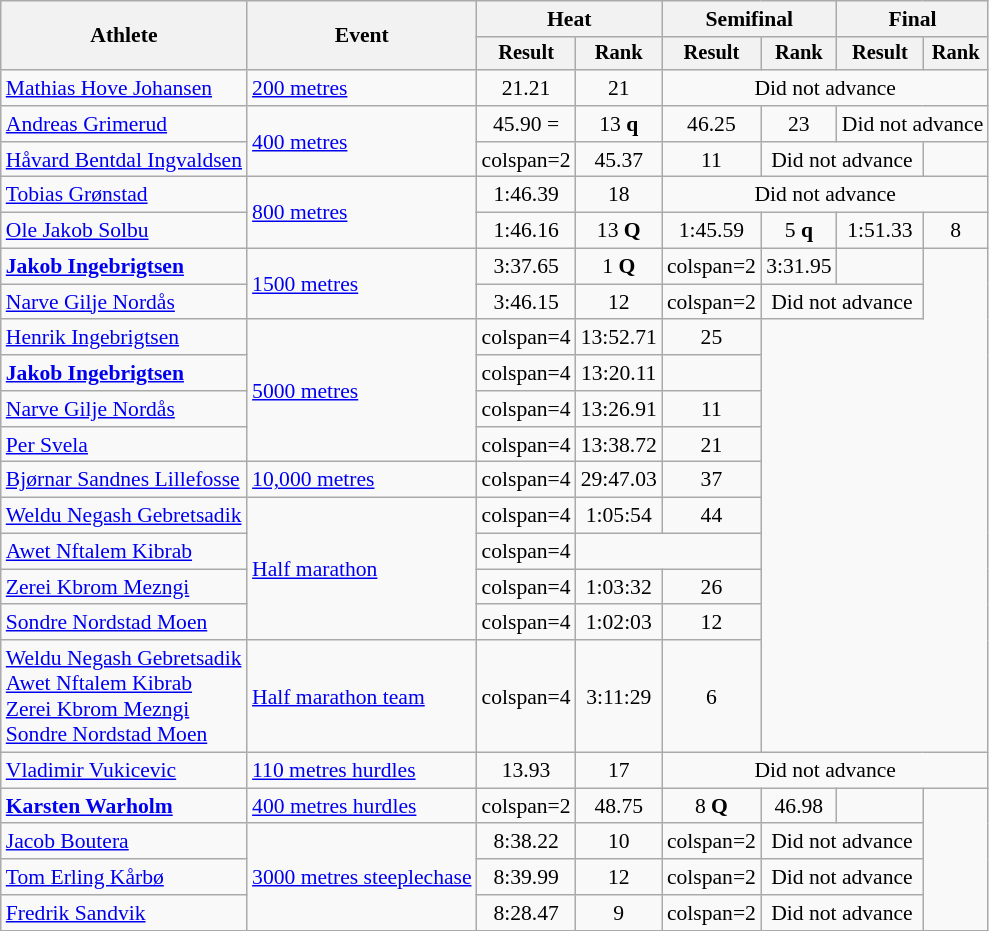<table class=wikitable style=font-size:90%>
<tr>
<th rowspan=2>Athlete</th>
<th rowspan=2>Event</th>
<th colspan=2>Heat</th>
<th colspan=2>Semifinal</th>
<th colspan=2>Final</th>
</tr>
<tr style=font-size:95%>
<th>Result</th>
<th>Rank</th>
<th>Result</th>
<th>Rank</th>
<th>Result</th>
<th>Rank</th>
</tr>
<tr align=center>
<td align=left><a href='#'>Mathias Hove Johansen</a></td>
<td align=left><a href='#'>200 metres</a></td>
<td>21.21</td>
<td>21</td>
<td colspan=4>Did not advance</td>
</tr>
<tr align=center>
<td align=left><a href='#'>Andreas Grimerud</a></td>
<td align=left rowspan=2><a href='#'>400 metres</a></td>
<td>45.90 =</td>
<td>13 <strong>q</strong></td>
<td>46.25</td>
<td>23</td>
<td colspan=2>Did not advance</td>
</tr>
<tr align=center>
<td align=left><a href='#'>Håvard Bentdal Ingvaldsen</a></td>
<td>colspan=2</td>
<td>45.37 </td>
<td>11</td>
<td colspan=2>Did not advance</td>
</tr>
<tr align=center>
<td align=left><a href='#'>Tobias Grønstad</a></td>
<td align=left rowspan=2><a href='#'>800 metres</a></td>
<td>1:46.39</td>
<td>18</td>
<td colspan=4>Did not advance</td>
</tr>
<tr align=center>
<td align=left><a href='#'>Ole Jakob Solbu</a></td>
<td>1:46.16</td>
<td>13 <strong>Q</strong></td>
<td>1:45.59</td>
<td>5 <strong>q</strong></td>
<td>1:51.33</td>
<td>8</td>
</tr>
<tr align=center>
<td align=left><strong><a href='#'>Jakob Ingebrigtsen</a></strong></td>
<td align=left rowspan=2><a href='#'>1500 metres</a></td>
<td>3:37.65</td>
<td>1 <strong>Q</strong></td>
<td>colspan=2</td>
<td>3:31.95 </td>
<td></td>
</tr>
<tr align=center>
<td align=left><a href='#'>Narve Gilje Nordås</a></td>
<td>3:46.15</td>
<td>12</td>
<td>colspan=2</td>
<td colspan=2>Did not advance</td>
</tr>
<tr align=center>
<td align=left><a href='#'>Henrik Ingebrigtsen</a></td>
<td align=left rowspan=4><a href='#'>5000 metres</a></td>
<td>colspan=4</td>
<td>13:52.71</td>
<td>25</td>
</tr>
<tr align=center>
<td align=left><strong><a href='#'>Jakob Ingebrigtsen</a></strong></td>
<td>colspan=4</td>
<td>13:20.11 </td>
<td></td>
</tr>
<tr align=center>
<td align=left><a href='#'>Narve Gilje Nordås</a></td>
<td>colspan=4</td>
<td>13:26.91 </td>
<td>11</td>
</tr>
<tr align=center>
<td align=left><a href='#'>Per Svela</a></td>
<td>colspan=4</td>
<td>13:38.72</td>
<td>21</td>
</tr>
<tr align=center>
<td align=left><a href='#'>Bjørnar Sandnes Lillefosse</a></td>
<td align=left><a href='#'>10,000 metres</a></td>
<td>colspan=4</td>
<td>29:47.03 </td>
<td>37</td>
</tr>
<tr align=center>
<td align=left><a href='#'>Weldu Negash Gebretsadik</a></td>
<td align=left rowspan=4><a href='#'>Half marathon</a></td>
<td>colspan=4</td>
<td>1:05:54 </td>
<td>44</td>
</tr>
<tr align=center>
<td align=left><a href='#'>Awet Nftalem Kibrab</a></td>
<td>colspan=4</td>
<td colspan=2></td>
</tr>
<tr align=center>
<td align=left><a href='#'>Zerei Kbrom Mezngi</a></td>
<td>colspan=4</td>
<td>1:03:32</td>
<td>26</td>
</tr>
<tr align=center>
<td align=left><a href='#'>Sondre Nordstad Moen</a></td>
<td>colspan=4</td>
<td>1:02:03</td>
<td>12</td>
</tr>
<tr align=center>
<td align=left><a href='#'>Weldu Negash Gebretsadik</a><br><a href='#'>Awet Nftalem Kibrab</a><br><a href='#'>Zerei Kbrom Mezngi</a><br><a href='#'>Sondre Nordstad Moen</a></td>
<td align=left><a href='#'>Half marathon team</a></td>
<td>colspan=4</td>
<td>3:11:29</td>
<td>6</td>
</tr>
<tr align=center>
<td align=left><a href='#'>Vladimir Vukicevic</a></td>
<td align=left><a href='#'>110 metres hurdles</a></td>
<td>13.93</td>
<td>17</td>
<td colspan=4>Did not advance</td>
</tr>
<tr align=center>
<td align=left><strong><a href='#'>Karsten Warholm</a></strong></td>
<td align=left><a href='#'>400 metres hurdles</a></td>
<td>colspan=2</td>
<td>48.75</td>
<td>8 <strong>Q</strong></td>
<td>46.98 </td>
<td></td>
</tr>
<tr align=center>
<td align=left><a href='#'>Jacob Boutera</a></td>
<td align=left rowspan=3><a href='#'>3000 metres steeplechase</a></td>
<td>8:38.22</td>
<td>10</td>
<td>colspan=2</td>
<td colspan=2>Did not advance</td>
</tr>
<tr align=center>
<td align=left><a href='#'>Tom Erling Kårbø</a></td>
<td>8:39.99</td>
<td>12</td>
<td>colspan=2</td>
<td colspan=2>Did not advance</td>
</tr>
<tr align=center>
<td align=left><a href='#'>Fredrik Sandvik</a></td>
<td>8:28.47 </td>
<td>9</td>
<td>colspan=2</td>
<td colspan=2>Did not advance</td>
</tr>
</table>
